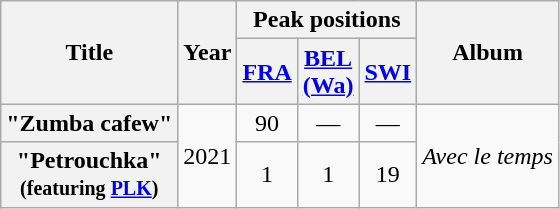<table class="wikitable plainrowheaders" style="text-align:center">
<tr>
<th scope="col" rowspan="2">Title</th>
<th scope="col" rowspan="2">Year</th>
<th scope="col" colspan="3">Peak positions</th>
<th scope="col" rowspan="2">Album</th>
</tr>
<tr>
<th scope="col"><a href='#'>FRA</a><br></th>
<th scope="col"><a href='#'>BEL <br>(Wa)</a><br></th>
<th scope="col"><a href='#'>SWI</a><br></th>
</tr>
<tr>
<th scope="row">"Zumba cafew"</th>
<td rowspan=2>2021</td>
<td>90</td>
<td>—</td>
<td>—</td>
<td rowspan=2><em>Avec le temps</em></td>
</tr>
<tr>
<th scope="row">"Petrouchka"<br><small>(featuring <a href='#'>PLK</a>)</small></th>
<td>1</td>
<td>1</td>
<td>19</td>
</tr>
</table>
